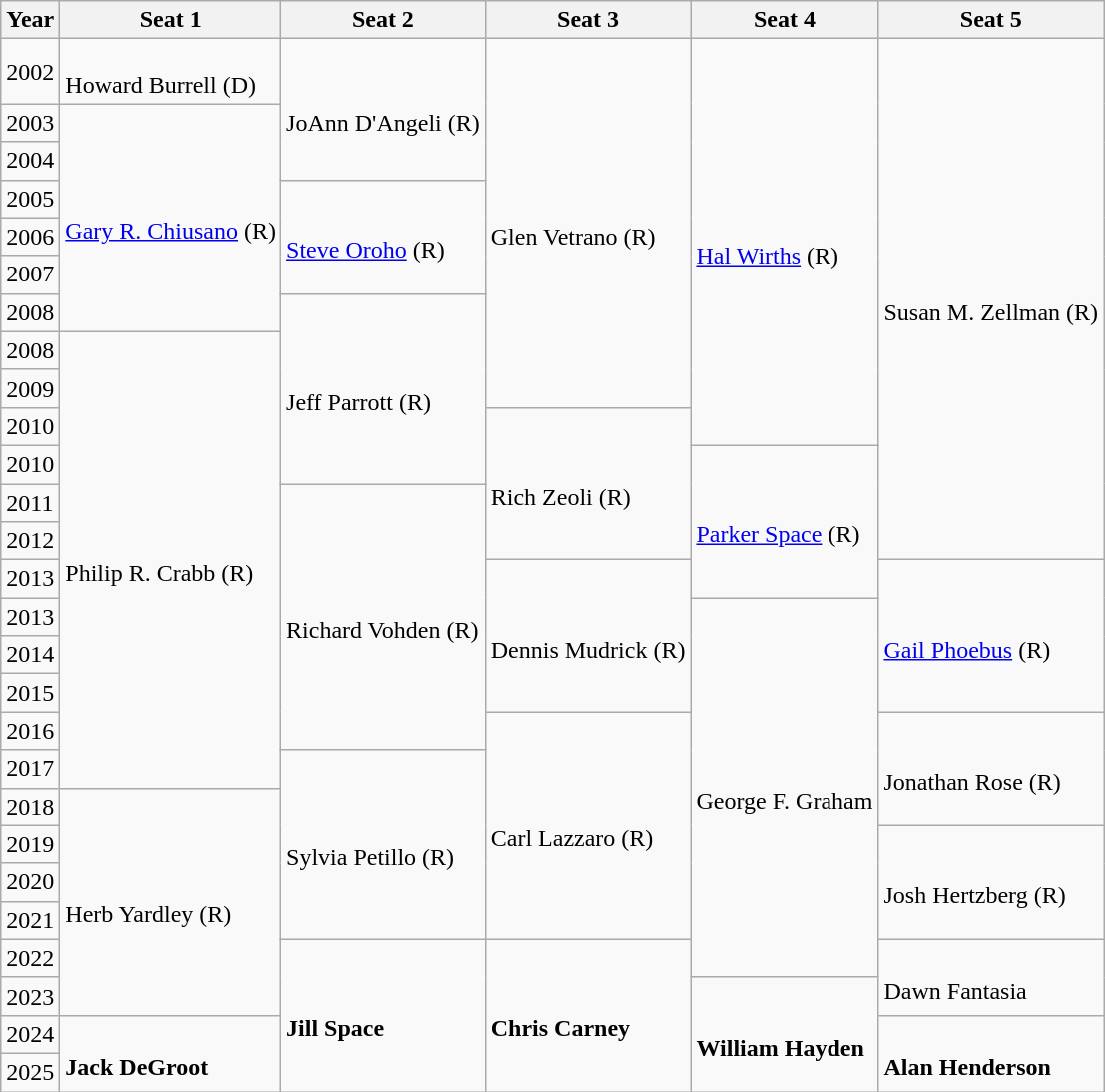<table class="wikitable">
<tr>
<th>Year</th>
<th>Seat 1</th>
<th>Seat 2</th>
<th>Seat 3</th>
<th>Seat 4</th>
<th>Seat 5</th>
</tr>
<tr>
<td>2002</td>
<td><br>Howard Burrell (D)</td>
<td rowspan="3" ><br>JoAnn D'Angeli (R)</td>
<td rowspan="9" ><br>Glen Vetrano (R)</td>
<td rowspan="10" ><br><a href='#'>Hal Wirths</a> (R)</td>
<td rowspan="13" ><br>Susan M. Zellman (R)</td>
</tr>
<tr>
<td>2003</td>
<td rowspan="6" ><br><a href='#'>Gary R. Chiusano</a> (R)</td>
</tr>
<tr>
<td>2004</td>
</tr>
<tr>
<td>2005</td>
<td rowspan="3" ><br><a href='#'>Steve Oroho</a> (R)</td>
</tr>
<tr>
<td>2006</td>
</tr>
<tr>
<td>2007</td>
</tr>
<tr>
<td>2008</td>
<td rowspan="5" ><br>Jeff Parrott (R)</td>
</tr>
<tr>
<td>2008</td>
<td rowspan="12" ><br>Philip R. Crabb (R)</td>
</tr>
<tr>
<td>2009</td>
</tr>
<tr>
<td>2010</td>
<td rowspan="4" ><br>Rich Zeoli (R)</td>
</tr>
<tr>
<td>2010</td>
<td rowspan="4" ><br><a href='#'>Parker Space</a> (R) 
</td>
</tr>
<tr>
<td>2011</td>
<td rowspan="7" ><br>Richard Vohden (R)</td>
</tr>
<tr>
<td>2012</td>
</tr>
<tr>
<td>2013</td>
<td rowspan="4" ><br>Dennis Mudrick (R)</td>
<td rowspan="4" ><br><a href='#'>Gail Phoebus</a> (R)</td>
</tr>
<tr>
<td>2013</td>
<td rowspan="10" ><br>George F. Graham </td>
</tr>
<tr>
<td>2014</td>
</tr>
<tr>
<td>2015</td>
</tr>
<tr>
<td>2016</td>
<td rowspan="6" ><br>Carl Lazzaro (R)</td>
<td rowspan="3" ><br>Jonathan Rose (R)</td>
</tr>
<tr>
<td>2017</td>
<td rowspan="5" ><br>Sylvia Petillo (R)</td>
</tr>
<tr>
<td>2018</td>
<td rowspan="6" ><br>Herb Yardley (R)</td>
</tr>
<tr>
<td>2019</td>
<td rowspan="3" ><br>Josh Hertzberg (R)</td>
</tr>
<tr>
<td>2020</td>
</tr>
<tr>
<td>2021</td>
</tr>
<tr>
<td>2022</td>
<td rowspan="4" ><br><strong>Jill Space</strong> </td>
<td rowspan="4" ><br><strong>Chris Carney</strong></td>
<td rowspan="2" ><br>Dawn Fantasia</td>
</tr>
<tr>
<td>2023</td>
<td rowspan="3" ><br><strong>William Hayden</strong></td>
</tr>
<tr>
<td>2024</td>
<td rowspan="2" ><br><strong>Jack DeGroot</strong></td>
<td rowspan="2" ><br><strong>Alan Henderson</strong></td>
</tr>
<tr>
<td>2025</td>
</tr>
</table>
